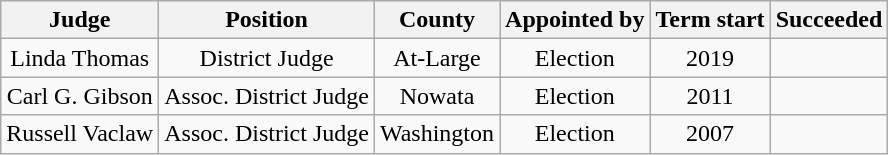<table class="wikitable sortable" style="text-align:center">
<tr>
<th>Judge</th>
<th>Position</th>
<th>County</th>
<th>Appointed by</th>
<th>Term start</th>
<th>Succeeded</th>
</tr>
<tr>
<td>Linda Thomas</td>
<td>District Judge</td>
<td>At-Large</td>
<td>Election</td>
<td>2019</td>
<td></td>
</tr>
<tr>
<td>Carl G. Gibson</td>
<td>Assoc. District Judge</td>
<td>Nowata</td>
<td>Election</td>
<td>2011</td>
<td></td>
</tr>
<tr>
<td>Russell Vaclaw</td>
<td>Assoc. District Judge</td>
<td>Washington</td>
<td>Election</td>
<td>2007</td>
<td></td>
</tr>
</table>
